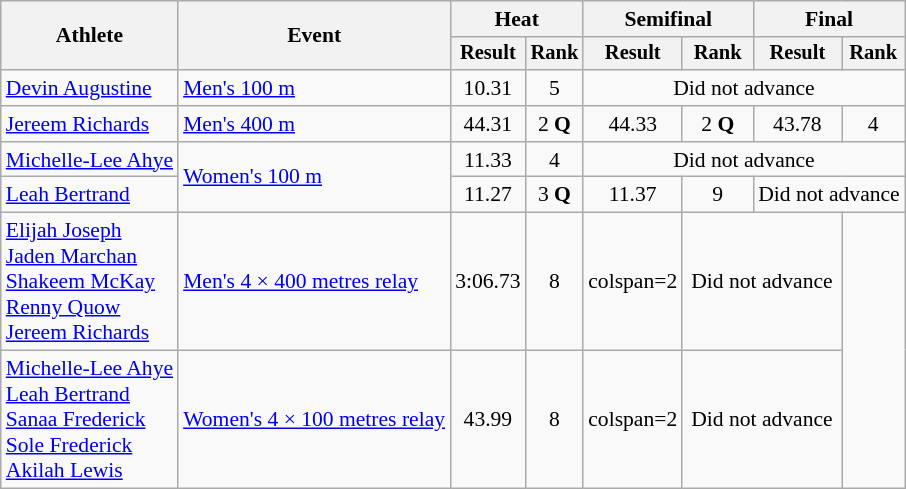<table class="wikitable" style="font-size:90%">
<tr>
<th rowspan="2">Athlete</th>
<th rowspan="2">Event</th>
<th colspan="2">Heat</th>
<th colspan="2">Semifinal</th>
<th colspan="2">Final</th>
</tr>
<tr style="font-size:95%">
<th>Result</th>
<th>Rank</th>
<th>Result</th>
<th>Rank</th>
<th>Result</th>
<th>Rank</th>
</tr>
<tr align=center>
<td align=left><a href='#'>Devin Augustine</a></td>
<td align=left><a href='#'>Men's 100 m</a></td>
<td>10.31</td>
<td>5</td>
<td colspan=4>Did not advance</td>
</tr>
<tr align=center>
<td align=left><a href='#'>Jereem Richards</a></td>
<td align=left><a href='#'>Men's 400 m</a></td>
<td>44.31</td>
<td>2 <strong>Q</strong></td>
<td>44.33</td>
<td>2 <strong>Q</strong></td>
<td>43.78</td>
<td>4</td>
</tr>
<tr align=center>
<td align=left><a href='#'>Michelle-Lee Ahye</a></td>
<td align=left rowspan=2><a href='#'>Women's 100 m</a></td>
<td>11.33</td>
<td>4</td>
<td colspan=4>Did not advance</td>
</tr>
<tr align=center>
<td align=left><a href='#'>Leah Bertrand</a></td>
<td>11.27</td>
<td>3 <strong>Q</strong></td>
<td>11.37</td>
<td>9</td>
<td colspan=2>Did not advance</td>
</tr>
<tr align=center>
<td align=left><a href='#'>Elijah Joseph</a><br><a href='#'>Jaden Marchan</a><br><a href='#'>Shakeem McKay</a><br><a href='#'>Renny Quow</a><br><a href='#'>Jereem Richards</a></td>
<td align=left><a href='#'>Men's 4 × 400 metres relay</a></td>
<td>3:06.73</td>
<td>8</td>
<td>colspan=2 </td>
<td colspan=2>Did not advance</td>
</tr>
<tr align=center>
<td align=left><a href='#'>Michelle-Lee Ahye</a><br><a href='#'>Leah Bertrand</a><br><a href='#'>Sanaa Frederick</a><br><a href='#'>Sole Frederick</a><br><a href='#'>Akilah Lewis</a></td>
<td align=left><a href='#'>Women's 4 × 100 metres relay</a></td>
<td>43.99</td>
<td>8</td>
<td>colspan=2 </td>
<td colspan=2>Did not advance</td>
</tr>
</table>
